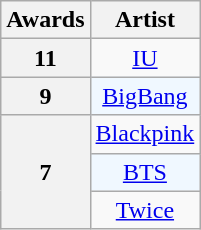<table class="wikitable plainrowheaders" style="text-align:center">
<tr>
<th scope="col">Awards</th>
<th scope="col">Artist</th>
</tr>
<tr>
<th scope="row" style="text-align:center">11</th>
<td><a href='#'>IU</a></td>
</tr>
<tr>
<th scope="row" style="text-align:center">9</th>
<td style="background:#F0F8FF"><a href='#'>BigBang</a></td>
</tr>
<tr>
<th scope="row" style="text-align:center" rowspan="3">7</th>
<td><a href='#'>Blackpink</a></td>
</tr>
<tr style="background:#F0F8FF">
<td><a href='#'>BTS</a></td>
</tr>
<tr>
<td><a href='#'>Twice</a></td>
</tr>
</table>
